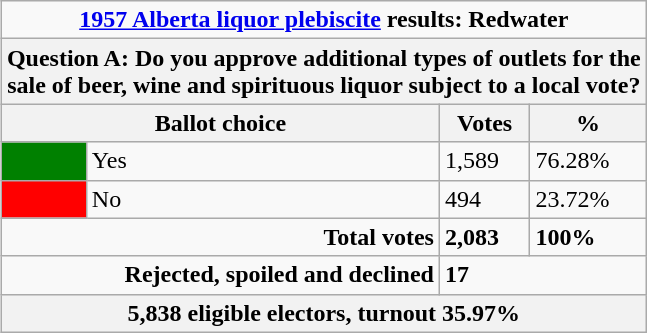<table class="wikitable" align=right>
<tr>
<td colspan=4 align=center><strong><a href='#'>1957 Alberta liquor plebiscite</a> results: Redwater</strong></td>
</tr>
<tr>
<th colspan=4>Question A: Do you approve additional types of outlets for the<br> sale of beer, wine and spirituous liquor subject to a local vote?</th>
</tr>
<tr>
<th colspan=2>Ballot choice</th>
<th>Votes</th>
<th>%</th>
</tr>
<tr>
<td bgcolor=green></td>
<td>Yes</td>
<td>1,589</td>
<td>76.28%</td>
</tr>
<tr>
<td bgcolor=red></td>
<td>No</td>
<td>494</td>
<td>23.72%</td>
</tr>
<tr>
<td align=right colspan=2><strong>Total votes</strong></td>
<td><strong>2,083</strong></td>
<td><strong>100%</strong></td>
</tr>
<tr>
<td align=right colspan=2><strong>Rejected, spoiled and declined</strong></td>
<td colspan=2><strong>17</strong></td>
</tr>
<tr>
<th colspan=4>5,838 eligible electors, turnout 35.97%</th>
</tr>
</table>
